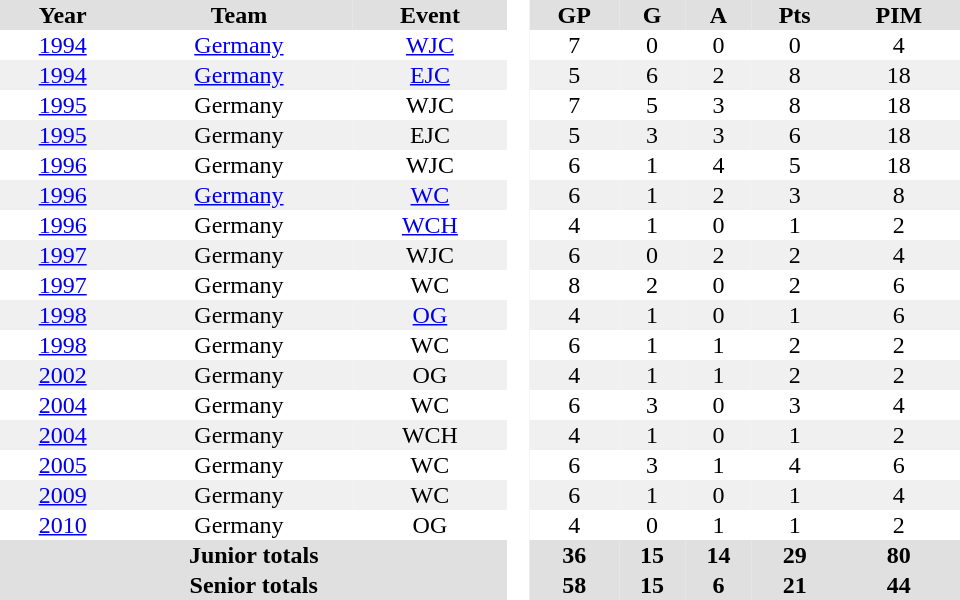<table border="0" cellpadding="1" cellspacing="0" style="text-align:center; width:40em">
<tr ALIGN="center" bgcolor="#e0e0e0">
<th>Year</th>
<th>Team</th>
<th>Event</th>
<th rowspan="99" bgcolor="#ffffff"> </th>
<th>GP</th>
<th>G</th>
<th>A</th>
<th>Pts</th>
<th>PIM</th>
</tr>
<tr>
<td><a href='#'>1994</a></td>
<td><a href='#'>Germany</a></td>
<td><a href='#'>WJC</a></td>
<td>7</td>
<td>0</td>
<td>0</td>
<td>0</td>
<td>4</td>
</tr>
<tr bgcolor="#f0f0f0">
<td><a href='#'>1994</a></td>
<td><a href='#'>Germany</a></td>
<td><a href='#'>EJC</a></td>
<td>5</td>
<td>6</td>
<td>2</td>
<td>8</td>
<td>18</td>
</tr>
<tr>
<td><a href='#'>1995</a></td>
<td>Germany</td>
<td>WJC</td>
<td>7</td>
<td>5</td>
<td>3</td>
<td>8</td>
<td>18</td>
</tr>
<tr bgcolor="#f0f0f0">
<td><a href='#'>1995</a></td>
<td>Germany</td>
<td>EJC</td>
<td>5</td>
<td>3</td>
<td>3</td>
<td>6</td>
<td>18</td>
</tr>
<tr>
<td><a href='#'>1996</a></td>
<td>Germany</td>
<td>WJC</td>
<td>6</td>
<td>1</td>
<td>4</td>
<td>5</td>
<td>18</td>
</tr>
<tr bgcolor="#f0f0f0">
<td><a href='#'>1996</a></td>
<td><a href='#'>Germany</a></td>
<td><a href='#'>WC</a></td>
<td>6</td>
<td>1</td>
<td>2</td>
<td>3</td>
<td>8</td>
</tr>
<tr>
<td><a href='#'>1996</a></td>
<td>Germany</td>
<td><a href='#'>WCH</a></td>
<td>4</td>
<td>1</td>
<td>0</td>
<td>1</td>
<td>2</td>
</tr>
<tr bgcolor="#f0f0f0">
<td><a href='#'>1997</a></td>
<td>Germany</td>
<td>WJC</td>
<td>6</td>
<td>0</td>
<td>2</td>
<td>2</td>
<td>4</td>
</tr>
<tr>
<td><a href='#'>1997</a></td>
<td>Germany</td>
<td>WC</td>
<td>8</td>
<td>2</td>
<td>0</td>
<td>2</td>
<td>6</td>
</tr>
<tr bgcolor="#f0f0f0">
<td><a href='#'>1998</a></td>
<td>Germany</td>
<td><a href='#'>OG</a></td>
<td>4</td>
<td>1</td>
<td>0</td>
<td>1</td>
<td>6</td>
</tr>
<tr>
<td><a href='#'>1998</a></td>
<td>Germany</td>
<td>WC</td>
<td>6</td>
<td>1</td>
<td>1</td>
<td>2</td>
<td>2</td>
</tr>
<tr bgcolor="#f0f0f0">
<td><a href='#'>2002</a></td>
<td>Germany</td>
<td>OG</td>
<td>4</td>
<td>1</td>
<td>1</td>
<td>2</td>
<td>2</td>
</tr>
<tr>
<td><a href='#'>2004</a></td>
<td>Germany</td>
<td>WC</td>
<td>6</td>
<td>3</td>
<td>0</td>
<td>3</td>
<td>4</td>
</tr>
<tr bgcolor="#f0f0f0">
<td><a href='#'>2004</a></td>
<td>Germany</td>
<td>WCH</td>
<td>4</td>
<td>1</td>
<td>0</td>
<td>1</td>
<td>2</td>
</tr>
<tr>
<td><a href='#'>2005</a></td>
<td>Germany</td>
<td>WC</td>
<td>6</td>
<td>3</td>
<td>1</td>
<td>4</td>
<td>6</td>
</tr>
<tr bgcolor="#f0f0f0">
<td><a href='#'>2009</a></td>
<td>Germany</td>
<td>WC</td>
<td>6</td>
<td>1</td>
<td>0</td>
<td>1</td>
<td>4</td>
</tr>
<tr>
<td><a href='#'>2010</a></td>
<td>Germany</td>
<td>OG</td>
<td>4</td>
<td>0</td>
<td>1</td>
<td>1</td>
<td>2</td>
</tr>
<tr bgcolor="#e0e0e0">
<th colspan=3>Junior totals</th>
<th>36</th>
<th>15</th>
<th>14</th>
<th>29</th>
<th>80</th>
</tr>
<tr bgcolor="#e0e0e0">
<th colspan=3>Senior totals</th>
<th>58</th>
<th>15</th>
<th>6</th>
<th>21</th>
<th>44</th>
</tr>
</table>
